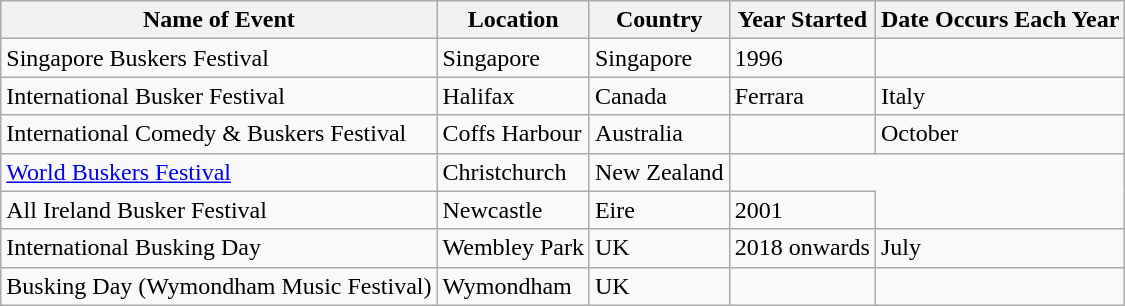<table class="wikitable">
<tr>
<th>Name of Event</th>
<th>Location</th>
<th>Country</th>
<th>Year Started</th>
<th>Date Occurs Each Year</th>
</tr>
<tr>
<td>Singapore Buskers Festival</td>
<td>Singapore</td>
<td>Singapore</td>
<td>1996</td>
</tr>
<tr>
<td>International Busker Festival</td>
<td>Halifax</td>
<td>Canada</td>
<td>Ferrara</td>
<td>Italy</td>
</tr>
<tr>
<td>International Comedy & Buskers Festival</td>
<td>Coffs Harbour</td>
<td>Australia</td>
<td></td>
<td>October</td>
</tr>
<tr>
<td><a href='#'>World Buskers Festival</a></td>
<td>Christchurch</td>
<td>New Zealand</td>
</tr>
<tr>
<td>All Ireland Busker Festival</td>
<td>Newcastle</td>
<td>Eire</td>
<td>2001</td>
</tr>
<tr>
<td>International Busking Day</td>
<td>Wembley Park</td>
<td>UK</td>
<td>2018 onwards</td>
<td>July</td>
</tr>
<tr>
<td>Busking Day (Wymondham Music Festival)</td>
<td>Wymondham</td>
<td>UK</td>
<td></td>
</tr>
</table>
